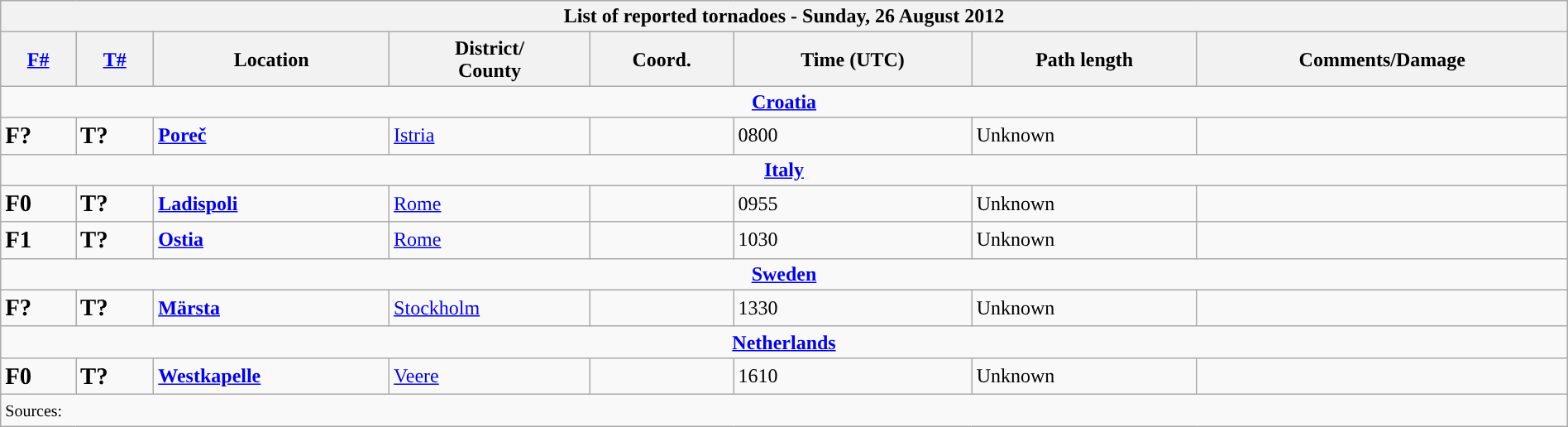<table class="wikitable collapsible" width="100%">
<tr>
<th colspan="8">List of reported tornadoes - Sunday, 26 August 2012</th>
</tr>
<tr>
<th><a href='#'>F#</a></th>
<th><a href='#'>T#</a></th>
<th>Location</th>
<th>District/<br>County</th>
<th>Coord.</th>
<th>Time (UTC)</th>
<th>Path length</th>
<th>Comments/Damage</th>
</tr>
<tr>
<td colspan="8" align=center><strong><a href='#'>Croatia</a></strong></td>
</tr>
<tr>
<td><big><strong>F?</strong></big></td>
<td><big><strong>T?</strong></big></td>
<td><strong><a href='#'>Poreč</a></strong></td>
<td><a href='#'>Istria</a></td>
<td></td>
<td>0800</td>
<td>Unknown</td>
<td></td>
</tr>
<tr>
<td colspan="8" align=center><strong><a href='#'>Italy</a></strong></td>
</tr>
<tr>
<td><big><strong>F0</strong></big></td>
<td><big><strong>T?</strong></big></td>
<td><strong><a href='#'>Ladispoli</a></strong></td>
<td><a href='#'>Rome</a></td>
<td></td>
<td>0955</td>
<td>Unknown</td>
<td></td>
</tr>
<tr>
<td><big><strong>F1</strong></big></td>
<td><big><strong>T?</strong></big></td>
<td><strong><a href='#'>Ostia</a></strong></td>
<td><a href='#'>Rome</a></td>
<td></td>
<td>1030</td>
<td>Unknown</td>
<td></td>
</tr>
<tr>
<td colspan="8" align=center><strong><a href='#'>Sweden</a></strong></td>
</tr>
<tr>
<td><big><strong>F?</strong></big></td>
<td><big><strong>T?</strong></big></td>
<td><strong><a href='#'>Märsta</a></strong></td>
<td><a href='#'>Stockholm</a></td>
<td></td>
<td>1330</td>
<td>Unknown</td>
<td></td>
</tr>
<tr>
<td colspan="8" align=center><strong><a href='#'>Netherlands</a></strong></td>
</tr>
<tr>
<td><big><strong>F0</strong></big></td>
<td><big><strong>T?</strong></big></td>
<td><strong><a href='#'>Westkapelle</a></strong></td>
<td><a href='#'>Veere</a></td>
<td></td>
<td>1610</td>
<td>Unknown</td>
<td></td>
</tr>
<tr>
<td colspan="8"><small>Sources:  </small></td>
</tr>
</table>
